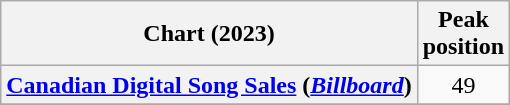<table class="wikitable plainrowheaders" style="text-align:center;">
<tr>
<th scope="col">Chart (2023)</th>
<th scope="col">Peak<br>position</th>
</tr>
<tr>
<th scope="row"><a href='#'>Canadian Digital Song Sales</a> (<em><a href='#'>Billboard</a></em>)</th>
<td>49</td>
</tr>
<tr>
</tr>
</table>
